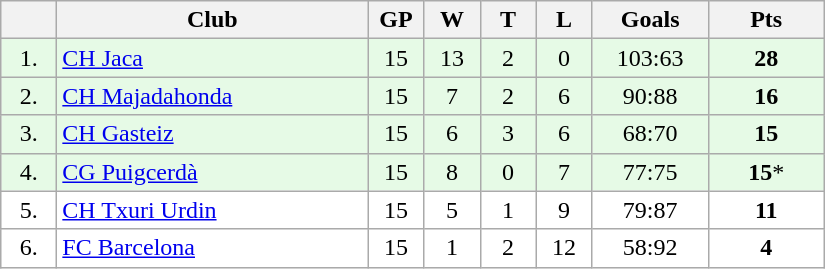<table class="wikitable">
<tr>
<th width="30"></th>
<th width="200">Club</th>
<th width="30">GP</th>
<th width="30">W</th>
<th width="30">T</th>
<th width="30">L</th>
<th width="70">Goals</th>
<th width="70">Pts</th>
</tr>
<tr bgcolor="#e6fae6" align="center">
<td>1.</td>
<td align="left"><a href='#'>CH Jaca</a></td>
<td>15</td>
<td>13</td>
<td>2</td>
<td>0</td>
<td>103:63</td>
<td><strong>28</strong></td>
</tr>
<tr bgcolor="#e6fae6" align="center">
<td>2.</td>
<td align="left"><a href='#'>CH Majadahonda</a></td>
<td>15</td>
<td>7</td>
<td>2</td>
<td>6</td>
<td>90:88</td>
<td><strong>16</strong></td>
</tr>
<tr bgcolor="#e6fae6" align="center">
<td>3.</td>
<td align="left"><a href='#'>CH Gasteiz</a></td>
<td>15</td>
<td>6</td>
<td>3</td>
<td>6</td>
<td>68:70</td>
<td><strong>15</strong></td>
</tr>
<tr bgcolor="#e6fae6" align="center">
<td>4.</td>
<td align="left"><a href='#'>CG Puigcerdà</a></td>
<td>15</td>
<td>8</td>
<td>0</td>
<td>7</td>
<td>77:75</td>
<td><strong>15</strong>*</td>
</tr>
<tr bgcolor="#FFFFFF" align="center">
<td>5.</td>
<td align="left"><a href='#'>CH Txuri Urdin</a></td>
<td>15</td>
<td>5</td>
<td>1</td>
<td>9</td>
<td>79:87</td>
<td><strong>11</strong></td>
</tr>
<tr bgcolor="#FFFFFF" align="center">
<td>6.</td>
<td align="left"><a href='#'>FC Barcelona</a></td>
<td>15</td>
<td>1</td>
<td>2</td>
<td>12</td>
<td>58:92</td>
<td><strong>4</strong></td>
</tr>
</table>
